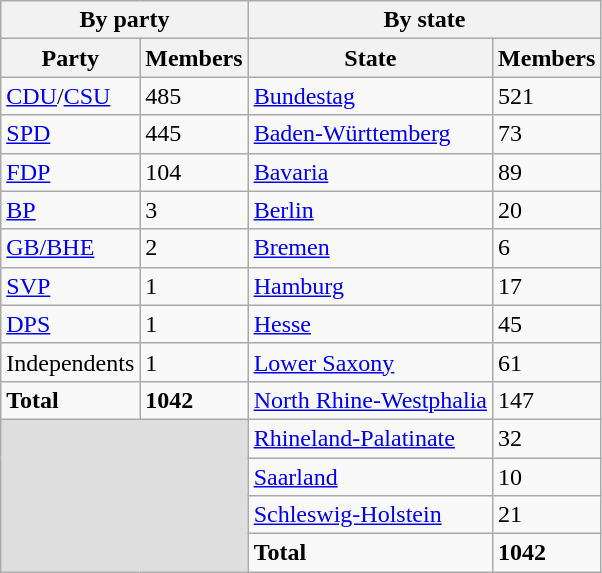<table class="wikitable">
<tr>
<th colspan=2>By party</th>
<th colspan=2>By state</th>
</tr>
<tr ->
<th>Party</th>
<th>Members</th>
<th>State</th>
<th>Members</th>
</tr>
<tr>
<td><a href='#'>CDU</a>/<a href='#'>CSU</a></td>
<td>485</td>
<td><a href='#'>Bundestag</a></td>
<td>521</td>
</tr>
<tr>
<td><a href='#'>SPD</a></td>
<td>445</td>
<td><a href='#'>Baden-Württemberg</a></td>
<td>73</td>
</tr>
<tr>
<td><a href='#'>FDP</a></td>
<td>104</td>
<td><a href='#'>Bavaria</a></td>
<td>89</td>
</tr>
<tr>
<td><a href='#'>BP</a></td>
<td>3</td>
<td><a href='#'>Berlin</a></td>
<td>20</td>
</tr>
<tr>
<td><a href='#'>GB/BHE</a></td>
<td>2</td>
<td><a href='#'>Bremen</a></td>
<td>6</td>
</tr>
<tr>
<td><a href='#'>SVP</a></td>
<td>1</td>
<td><a href='#'>Hamburg</a></td>
<td>17</td>
</tr>
<tr>
<td><a href='#'>DPS</a></td>
<td>1</td>
<td><a href='#'>Hesse</a></td>
<td>45</td>
</tr>
<tr>
<td>Independents</td>
<td>1</td>
<td><a href='#'>Lower Saxony</a></td>
<td>61</td>
</tr>
<tr>
<td><strong>Total</strong></td>
<td><strong>1042</strong></td>
<td><a href='#'>North Rhine-Westphalia</a></td>
<td>147</td>
</tr>
<tr>
<td colspan="2" rowspan="4" style="background:#dedede;"></td>
<td><a href='#'>Rhineland-Palatinate</a></td>
<td>32</td>
</tr>
<tr>
<td><a href='#'>Saarland</a></td>
<td>10</td>
</tr>
<tr>
<td><a href='#'>Schleswig-Holstein</a></td>
<td>21</td>
</tr>
<tr>
<td><strong>Total</strong></td>
<td><strong>1042</strong></td>
</tr>
</table>
